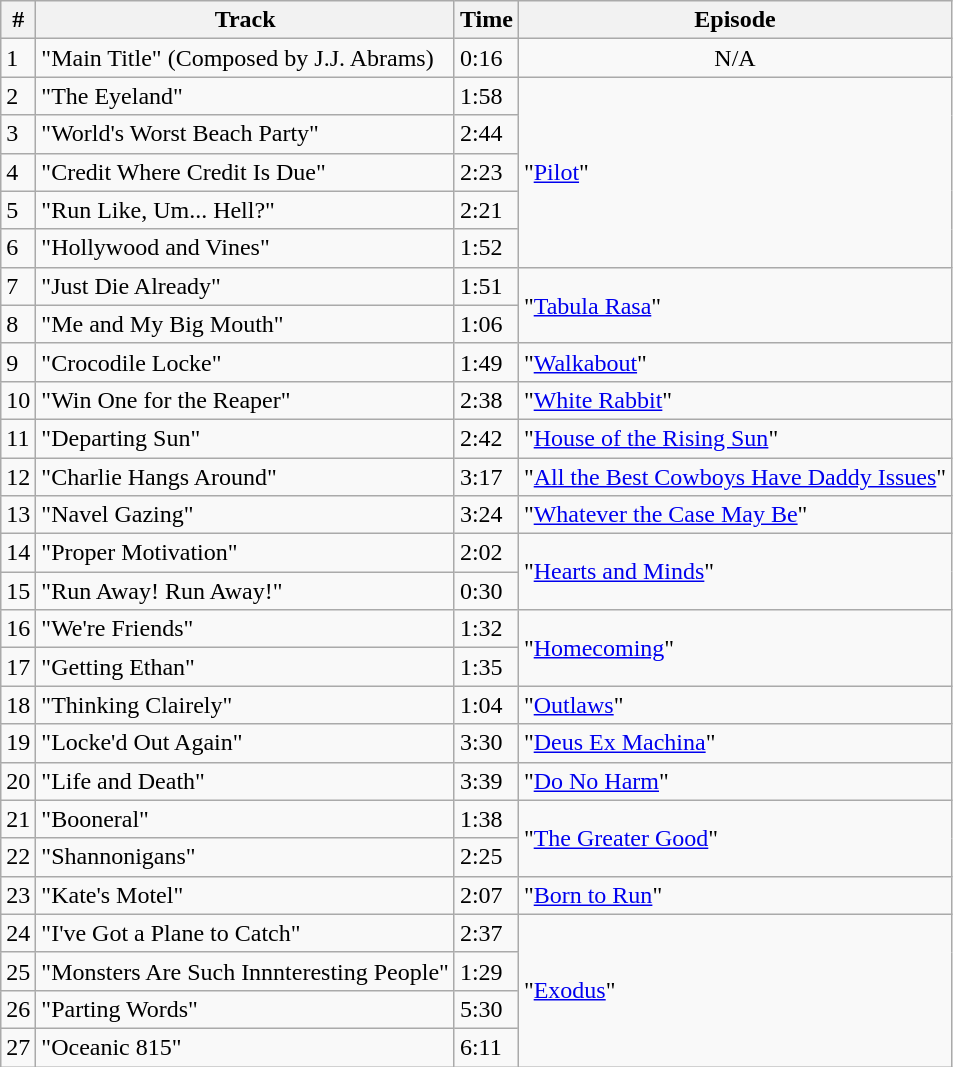<table class="wikitable">
<tr>
<th>#</th>
<th>Track</th>
<th>Time</th>
<th>Episode</th>
</tr>
<tr>
<td>1</td>
<td>"Main Title" (Composed by J.J. Abrams)</td>
<td>0:16</td>
<td colspan="2" align="center">N/A</td>
</tr>
<tr>
<td>2</td>
<td>"The Eyeland"</td>
<td>1:58</td>
<td rowspan="5">"<a href='#'>Pilot</a>"</td>
</tr>
<tr>
<td>3</td>
<td>"World's Worst Beach Party"</td>
<td>2:44</td>
</tr>
<tr>
<td>4</td>
<td>"Credit Where Credit Is Due"</td>
<td>2:23</td>
</tr>
<tr>
<td>5</td>
<td>"Run Like, Um... Hell?"</td>
<td>2:21</td>
</tr>
<tr>
<td>6</td>
<td>"Hollywood and Vines"</td>
<td>1:52</td>
</tr>
<tr>
<td>7</td>
<td>"Just Die Already"</td>
<td>1:51</td>
<td rowspan="2">"<a href='#'>Tabula Rasa</a>"</td>
</tr>
<tr>
<td>8</td>
<td>"Me and My Big Mouth"</td>
<td>1:06</td>
</tr>
<tr>
<td>9</td>
<td>"Crocodile Locke"</td>
<td>1:49</td>
<td>"<a href='#'>Walkabout</a>"</td>
</tr>
<tr>
<td>10</td>
<td>"Win One for the Reaper"</td>
<td>2:38</td>
<td>"<a href='#'>White Rabbit</a>"</td>
</tr>
<tr>
<td>11</td>
<td>"Departing Sun"</td>
<td>2:42</td>
<td>"<a href='#'>House of the Rising Sun</a>"</td>
</tr>
<tr>
<td>12</td>
<td>"Charlie Hangs Around"</td>
<td>3:17</td>
<td>"<a href='#'>All the Best Cowboys Have Daddy Issues</a>"</td>
</tr>
<tr>
<td>13</td>
<td>"Navel Gazing"</td>
<td>3:24</td>
<td>"<a href='#'>Whatever the Case May Be</a>"</td>
</tr>
<tr>
<td>14</td>
<td>"Proper Motivation"</td>
<td>2:02</td>
<td rowspan="2">"<a href='#'>Hearts and Minds</a>"</td>
</tr>
<tr>
<td>15</td>
<td>"Run Away! Run Away!"</td>
<td>0:30</td>
</tr>
<tr>
<td>16</td>
<td>"We're Friends"</td>
<td>1:32</td>
<td rowspan="2">"<a href='#'>Homecoming</a>"</td>
</tr>
<tr>
<td>17</td>
<td>"Getting Ethan"</td>
<td>1:35</td>
</tr>
<tr>
<td>18</td>
<td>"Thinking Clairely"</td>
<td>1:04</td>
<td>"<a href='#'>Outlaws</a>"</td>
</tr>
<tr>
<td>19</td>
<td>"Locke'd Out Again"</td>
<td>3:30</td>
<td>"<a href='#'>Deus Ex Machina</a>"</td>
</tr>
<tr>
<td>20</td>
<td>"Life and Death"</td>
<td>3:39</td>
<td>"<a href='#'>Do No Harm</a>"</td>
</tr>
<tr>
<td>21</td>
<td>"Booneral"</td>
<td>1:38</td>
<td rowspan="2">"<a href='#'>The Greater Good</a>"</td>
</tr>
<tr>
<td>22</td>
<td>"Shannonigans"</td>
<td>2:25</td>
</tr>
<tr>
<td>23</td>
<td>"Kate's Motel"</td>
<td>2:07</td>
<td>"<a href='#'>Born to Run</a>"</td>
</tr>
<tr>
<td>24</td>
<td>"I've Got a Plane to Catch"</td>
<td>2:37</td>
<td rowspan="4">"<a href='#'>Exodus</a>"</td>
</tr>
<tr>
<td>25</td>
<td>"Monsters Are Such Innnteresting People"</td>
<td>1:29</td>
</tr>
<tr>
<td>26</td>
<td>"Parting Words"</td>
<td>5:30</td>
</tr>
<tr>
<td>27</td>
<td>"Oceanic 815"</td>
<td>6:11</td>
</tr>
</table>
